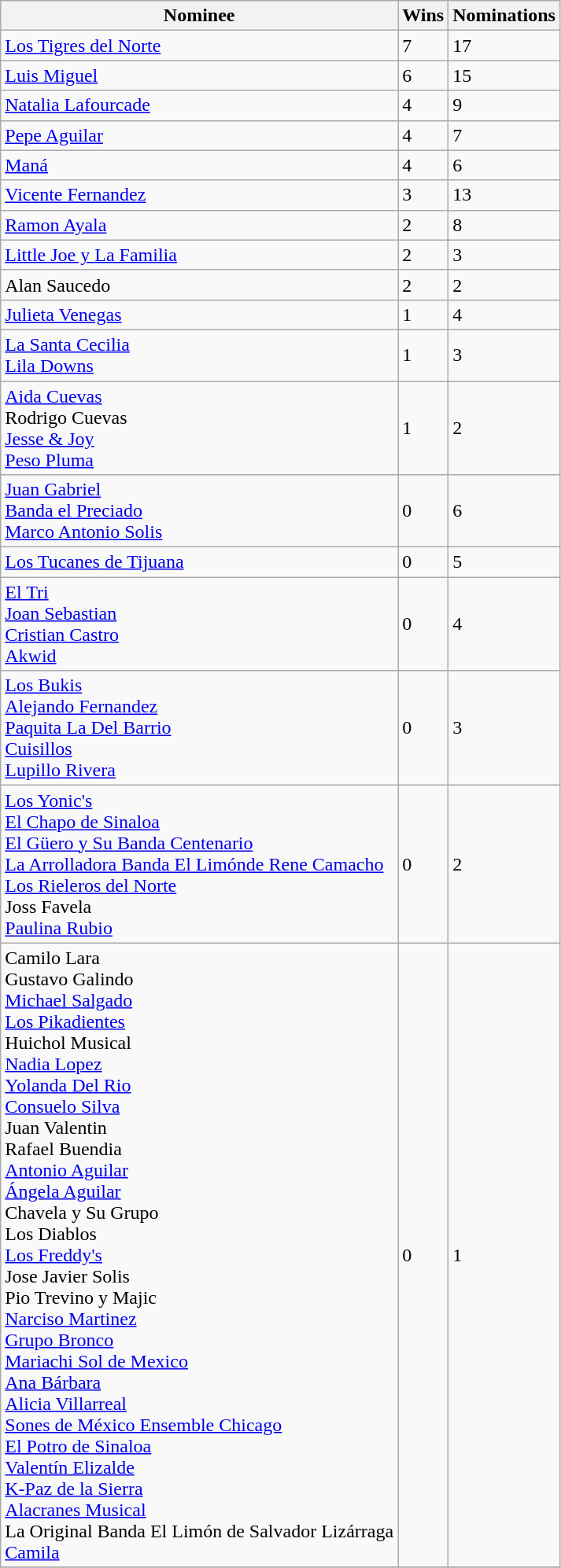<table class="wikitable">
<tr>
<th>Nominee</th>
<th>Wins</th>
<th>Nominations</th>
</tr>
<tr>
<td><a href='#'>Los Tigres del Norte</a></td>
<td>7</td>
<td>17</td>
</tr>
<tr>
<td><a href='#'>Luis Miguel</a></td>
<td>6</td>
<td>15</td>
</tr>
<tr>
<td><a href='#'>Natalia Lafourcade</a></td>
<td>4</td>
<td>9</td>
</tr>
<tr>
<td><a href='#'>Pepe Aguilar</a></td>
<td>4</td>
<td>7</td>
</tr>
<tr>
<td><a href='#'>Maná</a></td>
<td>4</td>
<td>6</td>
</tr>
<tr>
<td><a href='#'>Vicente Fernandez</a></td>
<td>3</td>
<td>13</td>
</tr>
<tr>
<td><a href='#'>Ramon Ayala</a></td>
<td>2</td>
<td>8</td>
</tr>
<tr>
<td><a href='#'>Little Joe y La Familia</a></td>
<td>2</td>
<td>3</td>
</tr>
<tr>
<td>Alan Saucedo</td>
<td>2</td>
<td>2</td>
</tr>
<tr>
<td><a href='#'>Julieta Venegas</a></td>
<td>1</td>
<td>4</td>
</tr>
<tr>
<td><a href='#'>La Santa Cecilia</a><br><a href='#'>Lila Downs</a></td>
<td>1</td>
<td>3</td>
</tr>
<tr>
<td><a href='#'>Aida Cuevas</a><br>Rodrigo Cuevas<br><a href='#'>Jesse & Joy</a><br><a href='#'>Peso Pluma</a></td>
<td>1</td>
<td>2</td>
</tr>
<tr>
<td><a href='#'>Juan Gabriel</a> <br><a href='#'>Banda el Preciado</a><br><a href='#'>Marco Antonio Solis</a></td>
<td>0</td>
<td>6</td>
</tr>
<tr>
<td><a href='#'>Los Tucanes de Tijuana</a></td>
<td>0</td>
<td>5</td>
</tr>
<tr>
<td><a href='#'>El Tri</a> <br><a href='#'>Joan Sebastian</a><br><a href='#'>Cristian Castro</a><br><a href='#'>Akwid</a></td>
<td>0</td>
<td>4</td>
</tr>
<tr>
<td><a href='#'>Los Bukis</a><br><a href='#'>Alejando Fernandez</a><br><a href='#'>Paquita La Del Barrio</a><br><a href='#'>Cuisillos</a><br><a href='#'>Lupillo Rivera</a></td>
<td>0</td>
<td>3</td>
</tr>
<tr>
<td><a href='#'>Los Yonic's</a><br><a href='#'>El Chapo de Sinaloa</a><br><a href='#'>El Güero y Su Banda Centenario</a><br><a href='#'>La Arrolladora Banda El Limónde Rene Camacho</a> <br><a href='#'>Los Rieleros del Norte</a><br>Joss Favela<br><a href='#'>Paulina Rubio</a></td>
<td>0</td>
<td>2</td>
</tr>
<tr>
<td>Camilo Lara <br>Gustavo Galindo<br><a href='#'>Michael Salgado</a> <br><a href='#'>Los Pikadientes</a> <br>Huichol Musical<br><a href='#'>Nadia Lopez</a> <br><a href='#'>Yolanda Del Rio</a> <br><a href='#'>Consuelo Silva</a><br>Juan Valentin <br>Rafael Buendia<br><a href='#'>Antonio Aguilar</a><br><a href='#'>Ángela Aguilar</a><br>Chavela y Su Grupo<br>Los Diablos<br><a href='#'>Los Freddy's</a><br>Jose Javier Solis<br>Pio Trevino y Majic<br><a href='#'>Narciso Martinez</a><br><a href='#'>Grupo Bronco</a><br><a href='#'>Mariachi Sol de Mexico</a><br><a href='#'>Ana Bárbara</a><br><a href='#'>Alicia Villarreal</a><br><a href='#'>Sones de México Ensemble Chicago</a><br><a href='#'>El Potro de Sinaloa</a><br><a href='#'>Valentín Elizalde</a><br><a href='#'>K-Paz de la Sierra</a><br><a href='#'>Alacranes Musical</a><br>La Original Banda El Limón de Salvador Lizárraga<br><a href='#'>Camila</a></td>
<td>0</td>
<td>1</td>
</tr>
<tr>
</tr>
</table>
